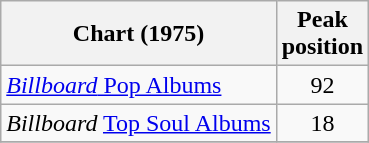<table class="wikitable">
<tr>
<th>Chart (1975)</th>
<th>Peak<br>position</th>
</tr>
<tr>
<td><a href='#'><em>Billboard</em> Pop Albums</a></td>
<td align=center>92</td>
</tr>
<tr>
<td><em>Billboard</em> <a href='#'>Top Soul Albums</a></td>
<td align=center>18</td>
</tr>
<tr>
</tr>
</table>
